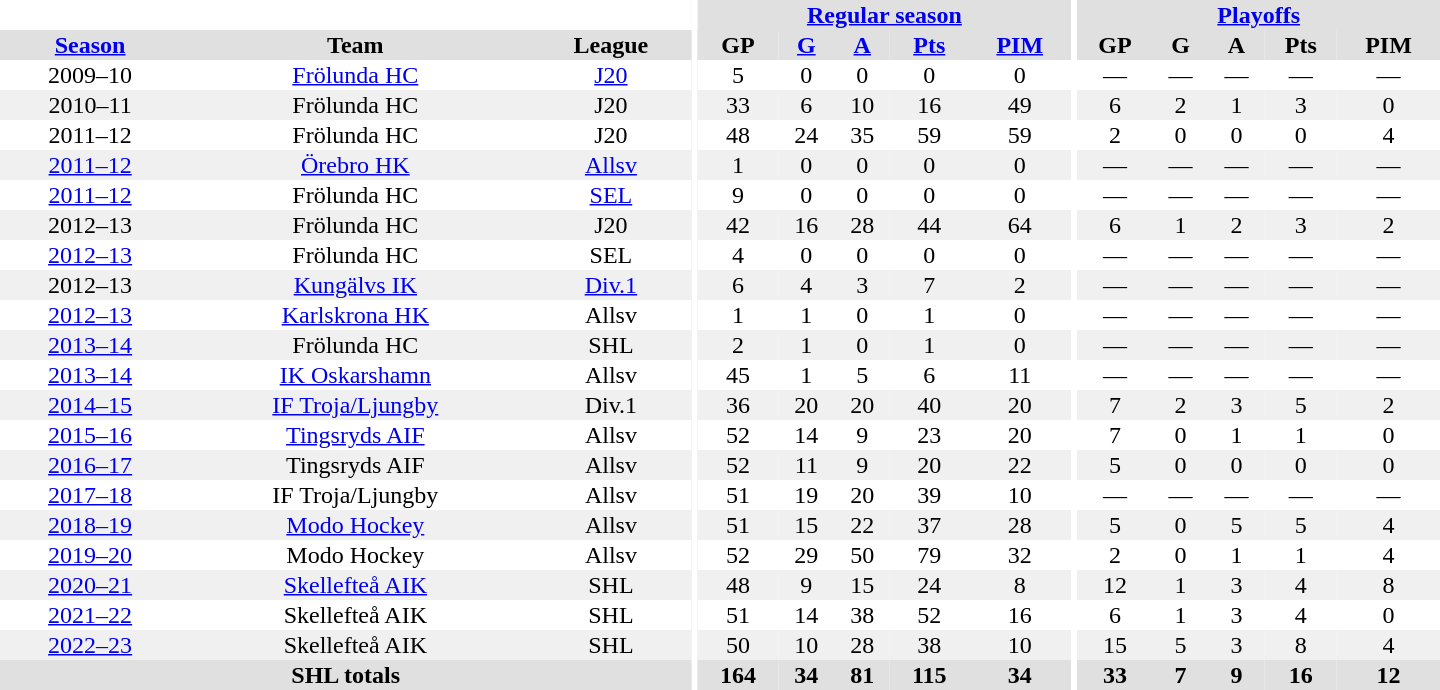<table border="0" cellpadding="1" cellspacing="0" style="text-align:center; width:60em">
<tr bgcolor="#e0e0e0">
<th colspan="3" bgcolor="#ffffff"></th>
<th rowspan="99" bgcolor="#ffffff"></th>
<th colspan="5"><a href='#'>Regular season</a></th>
<th rowspan="99" bgcolor="#ffffff"></th>
<th colspan="5"><a href='#'>Playoffs</a></th>
</tr>
<tr bgcolor="#e0e0e0">
<th><a href='#'>Season</a></th>
<th>Team</th>
<th>League</th>
<th>GP</th>
<th><a href='#'>G</a></th>
<th><a href='#'>A</a></th>
<th><a href='#'>Pts</a></th>
<th><a href='#'>PIM</a></th>
<th>GP</th>
<th>G</th>
<th>A</th>
<th>Pts</th>
<th>PIM</th>
</tr>
<tr>
<td>2009–10</td>
<td><a href='#'>Frölunda HC</a></td>
<td><a href='#'>J20</a></td>
<td>5</td>
<td>0</td>
<td>0</td>
<td>0</td>
<td>0</td>
<td>—</td>
<td>—</td>
<td>—</td>
<td>—</td>
<td>—</td>
</tr>
<tr bgcolor="#f0f0f0">
<td>2010–11</td>
<td>Frölunda HC</td>
<td>J20</td>
<td>33</td>
<td>6</td>
<td>10</td>
<td>16</td>
<td>49</td>
<td>6</td>
<td>2</td>
<td>1</td>
<td>3</td>
<td>0</td>
</tr>
<tr>
<td>2011–12</td>
<td>Frölunda HC</td>
<td>J20</td>
<td>48</td>
<td>24</td>
<td>35</td>
<td>59</td>
<td>59</td>
<td>2</td>
<td>0</td>
<td>0</td>
<td>0</td>
<td>4</td>
</tr>
<tr bgcolor="#f0f0f0">
<td><a href='#'>2011–12</a></td>
<td><a href='#'>Örebro HK</a></td>
<td><a href='#'>Allsv</a></td>
<td>1</td>
<td>0</td>
<td>0</td>
<td>0</td>
<td>0</td>
<td>—</td>
<td>—</td>
<td>—</td>
<td>—</td>
<td>—</td>
</tr>
<tr>
<td><a href='#'>2011–12</a></td>
<td>Frölunda HC</td>
<td><a href='#'>SEL</a></td>
<td>9</td>
<td>0</td>
<td>0</td>
<td>0</td>
<td>0</td>
<td>—</td>
<td>—</td>
<td>—</td>
<td>—</td>
<td>—</td>
</tr>
<tr bgcolor="#f0f0f0">
<td>2012–13</td>
<td>Frölunda HC</td>
<td>J20</td>
<td>42</td>
<td>16</td>
<td>28</td>
<td>44</td>
<td>64</td>
<td>6</td>
<td>1</td>
<td>2</td>
<td>3</td>
<td>2</td>
</tr>
<tr>
<td><a href='#'>2012–13</a></td>
<td>Frölunda HC</td>
<td>SEL</td>
<td>4</td>
<td>0</td>
<td>0</td>
<td>0</td>
<td>0</td>
<td>—</td>
<td>—</td>
<td>—</td>
<td>—</td>
<td>—</td>
</tr>
<tr bgcolor="#f0f0f0">
<td 2012–13 Hockeyettan season>2012–13</td>
<td><a href='#'>Kungälvs IK</a></td>
<td><a href='#'>Div.1</a></td>
<td>6</td>
<td>4</td>
<td>3</td>
<td>7</td>
<td>2</td>
<td>—</td>
<td>—</td>
<td>—</td>
<td>—</td>
<td>—</td>
</tr>
<tr>
<td><a href='#'>2012–13</a></td>
<td><a href='#'>Karlskrona HK</a></td>
<td>Allsv</td>
<td>1</td>
<td>1</td>
<td>0</td>
<td>1</td>
<td>0</td>
<td>—</td>
<td>—</td>
<td>—</td>
<td>—</td>
<td>—</td>
</tr>
<tr bgcolor="#f0f0f0">
<td><a href='#'>2013–14</a></td>
<td>Frölunda HC</td>
<td>SHL</td>
<td>2</td>
<td>1</td>
<td>0</td>
<td>1</td>
<td>0</td>
<td>—</td>
<td>—</td>
<td>—</td>
<td>—</td>
<td>—</td>
</tr>
<tr>
<td><a href='#'>2013–14</a></td>
<td><a href='#'>IK Oskarshamn</a></td>
<td>Allsv</td>
<td>45</td>
<td>1</td>
<td>5</td>
<td>6</td>
<td>11</td>
<td>—</td>
<td>—</td>
<td>—</td>
<td>—</td>
<td>—</td>
</tr>
<tr bgcolor="#f0f0f0">
<td><a href='#'>2014–15</a></td>
<td><a href='#'>IF Troja/Ljungby</a></td>
<td>Div.1</td>
<td>36</td>
<td>20</td>
<td>20</td>
<td>40</td>
<td>20</td>
<td>7</td>
<td>2</td>
<td>3</td>
<td>5</td>
<td>2</td>
</tr>
<tr>
<td><a href='#'>2015–16</a></td>
<td><a href='#'>Tingsryds AIF</a></td>
<td>Allsv</td>
<td>52</td>
<td>14</td>
<td>9</td>
<td>23</td>
<td>20</td>
<td>7</td>
<td>0</td>
<td>1</td>
<td>1</td>
<td>0</td>
</tr>
<tr bgcolor="#f0f0f0">
<td><a href='#'>2016–17</a></td>
<td>Tingsryds AIF</td>
<td>Allsv</td>
<td>52</td>
<td>11</td>
<td>9</td>
<td>20</td>
<td>22</td>
<td>5</td>
<td>0</td>
<td>0</td>
<td>0</td>
<td>0</td>
</tr>
<tr>
<td><a href='#'>2017–18</a></td>
<td>IF Troja/Ljungby</td>
<td>Allsv</td>
<td>51</td>
<td>19</td>
<td>20</td>
<td>39</td>
<td>10</td>
<td>—</td>
<td>—</td>
<td>—</td>
<td>—</td>
<td>—</td>
</tr>
<tr bgcolor="#f0f0f0">
<td><a href='#'>2018–19</a></td>
<td><a href='#'>Modo Hockey</a></td>
<td>Allsv</td>
<td>51</td>
<td>15</td>
<td>22</td>
<td>37</td>
<td>28</td>
<td>5</td>
<td>0</td>
<td>5</td>
<td>5</td>
<td>4</td>
</tr>
<tr>
<td><a href='#'>2019–20</a></td>
<td>Modo Hockey</td>
<td>Allsv</td>
<td>52</td>
<td>29</td>
<td>50</td>
<td>79</td>
<td>32</td>
<td>2</td>
<td>0</td>
<td>1</td>
<td>1</td>
<td>4</td>
</tr>
<tr bgcolor="#f0f0f0">
<td><a href='#'>2020–21</a></td>
<td><a href='#'>Skellefteå AIK</a></td>
<td>SHL</td>
<td>48</td>
<td>9</td>
<td>15</td>
<td>24</td>
<td>8</td>
<td>12</td>
<td>1</td>
<td>3</td>
<td>4</td>
<td>8</td>
</tr>
<tr>
<td><a href='#'>2021–22</a></td>
<td>Skellefteå AIK</td>
<td>SHL</td>
<td>51</td>
<td>14</td>
<td>38</td>
<td>52</td>
<td>16</td>
<td>6</td>
<td>1</td>
<td>3</td>
<td>4</td>
<td>0</td>
</tr>
<tr bgcolor="#f0f0f0">
<td><a href='#'>2022–23</a></td>
<td>Skellefteå AIK</td>
<td>SHL</td>
<td>50</td>
<td>10</td>
<td>28</td>
<td>38</td>
<td>10</td>
<td>15</td>
<td>5</td>
<td>3</td>
<td>8</td>
<td>4</td>
</tr>
<tr bgcolor="#e0e0e0">
<th colspan="3">SHL totals</th>
<th>164</th>
<th>34</th>
<th>81</th>
<th>115</th>
<th>34</th>
<th>33</th>
<th>7</th>
<th>9</th>
<th>16</th>
<th>12</th>
</tr>
</table>
